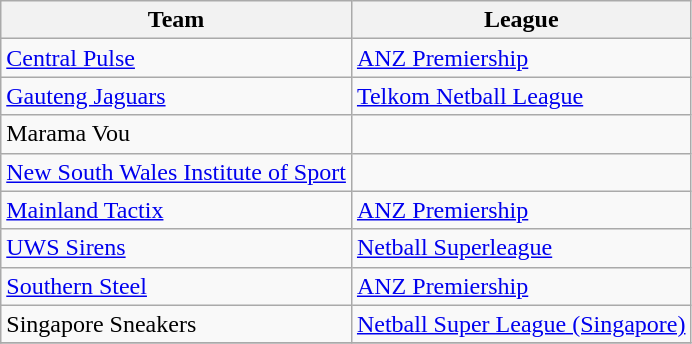<table class="wikitable collapsible">
<tr>
<th>Team</th>
<th>League</th>
</tr>
<tr>
<td> <a href='#'>Central Pulse</a></td>
<td><a href='#'>ANZ Premiership</a></td>
</tr>
<tr>
<td> <a href='#'>Gauteng Jaguars</a></td>
<td><a href='#'>Telkom Netball League</a></td>
</tr>
<tr>
<td> Marama Vou</td>
<td><em></em></td>
</tr>
<tr>
<td> <a href='#'>New South Wales Institute of Sport</a></td>
<td><em></em></td>
</tr>
<tr>
<td> <a href='#'>Mainland Tactix</a></td>
<td><a href='#'>ANZ Premiership</a></td>
</tr>
<tr>
<td> <a href='#'>UWS Sirens</a></td>
<td><a href='#'>Netball Superleague</a></td>
</tr>
<tr>
<td> <a href='#'>Southern Steel</a></td>
<td><a href='#'>ANZ Premiership</a></td>
</tr>
<tr>
<td> Singapore Sneakers</td>
<td><a href='#'>Netball Super League (Singapore)</a></td>
</tr>
<tr>
</tr>
</table>
